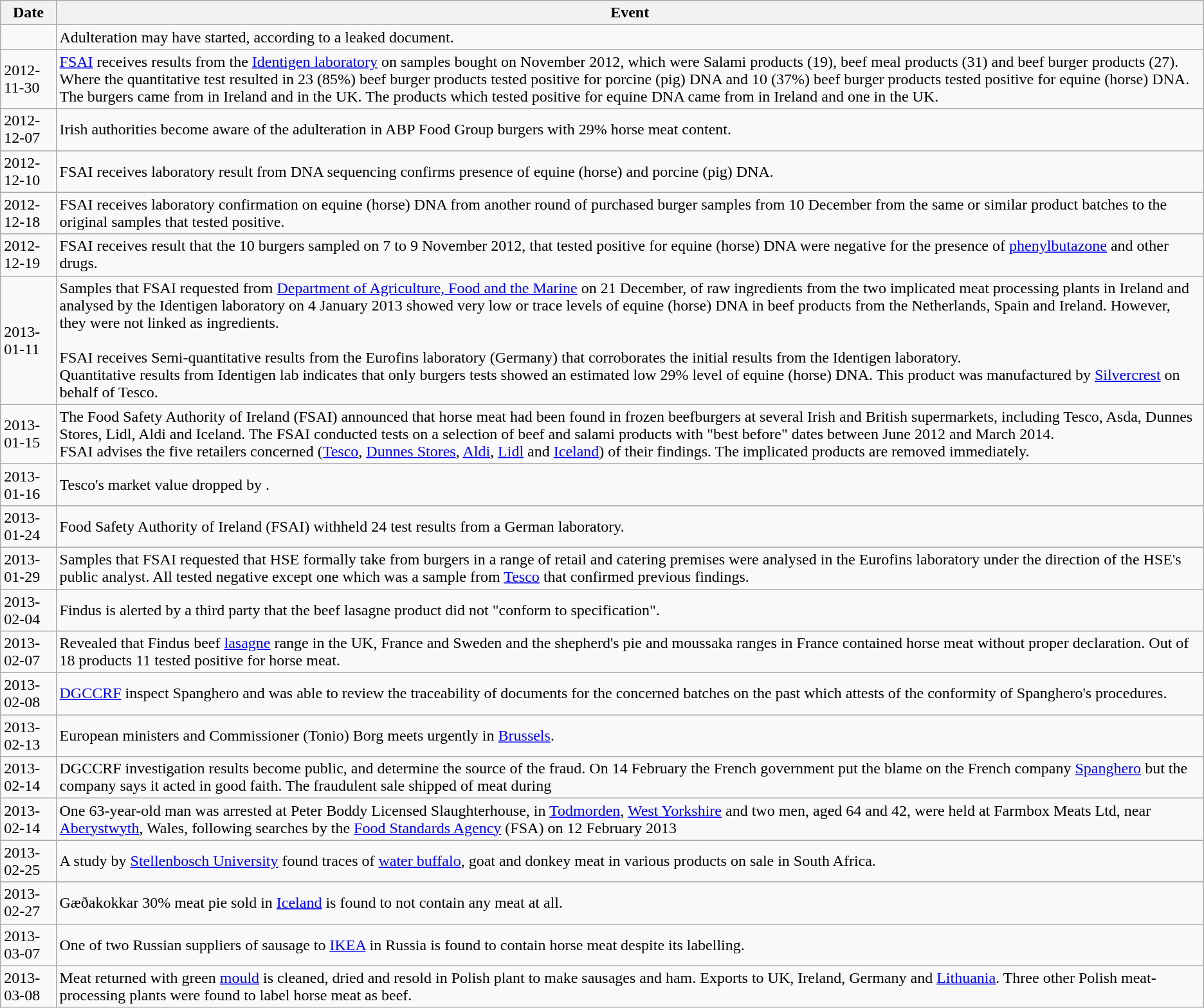<table class=wikitable>
<tr>
<th>Date</th>
<th>Event</th>
</tr>
<tr>
<td></td>
<td>Adulteration may have started, according to a leaked document.</td>
</tr>
<tr>
<td>2012-11-30</td>
<td><a href='#'>FSAI</a> receives results from the <a href='#'>Identigen laboratory</a> on samples bought on  November 2012, which were Salami products (19), beef meal products (31) and beef burger products (27). Where the quantitative test resulted in 23 (85%) beef burger products tested positive for porcine (pig) DNA and 10 (37%) beef burger products tested positive for equine (horse) DNA. The burgers came from  in Ireland and  in the UK. The products which tested positive for equine DNA came from  in Ireland and one in the UK.</td>
</tr>
<tr>
<td>2012-12-07</td>
<td>Irish authorities become aware of the adulteration in ABP Food Group burgers with 29% horse meat content.</td>
</tr>
<tr>
<td>2012-12-10</td>
<td>FSAI receives laboratory result from DNA sequencing confirms presence of equine (horse) and porcine (pig) DNA.</td>
</tr>
<tr>
<td>2012-12-18</td>
<td>FSAI receives laboratory confirmation on equine (horse) DNA from another round of purchased burger samples from 10 December from the same or similar product batches to the original samples that tested positive.</td>
</tr>
<tr>
<td>2012-12-19</td>
<td>FSAI receives result that the 10 burgers sampled on 7 to 9 November 2012, that tested positive for equine (horse) DNA were negative for the presence of <a href='#'>phenylbutazone</a> and other drugs.</td>
</tr>
<tr>
<td>2013-01-11</td>
<td>Samples that FSAI requested from <a href='#'>Department of Agriculture, Food and the Marine</a> on 21 December, of raw ingredients from the two implicated meat processing plants in Ireland and analysed by the Identigen laboratory on 4 January 2013 showed very low or trace levels of equine (horse) DNA in beef products from the Netherlands, Spain and Ireland. However, they were not linked as ingredients.<br><br>FSAI receives Semi-quantitative results from the Eurofins laboratory (Germany) that corroborates the initial results from the Identigen laboratory.<br>
Quantitative results from Identigen lab indicates that only  burgers tests showed an estimated low 29% level of equine (horse) DNA. This product was manufactured by <a href='#'>Silvercrest</a> on behalf of Tesco.</td>
</tr>
<tr>
<td>2013-01-15</td>
<td>The Food Safety Authority of Ireland (FSAI) announced that horse meat had been found in frozen beefburgers at several Irish and British supermarkets, including Tesco, Asda, Dunnes Stores, Lidl, Aldi and Iceland. The FSAI conducted tests on a selection of beef and salami products with "best before" dates between June 2012 and March 2014.<br> FSAI advises the five retailers concerned (<a href='#'>Tesco</a>, <a href='#'>Dunnes Stores</a>, <a href='#'>Aldi</a>, <a href='#'>Lidl</a> and <a href='#'>Iceland</a>) of their findings. The implicated products are removed immediately.</td>
</tr>
<tr>
<td>2013-01-16</td>
<td>Tesco's market value dropped by .</td>
</tr>
<tr>
<td>2013-01-24</td>
<td>Food Safety Authority of Ireland (FSAI) withheld 24 test results from a German laboratory.</td>
</tr>
<tr>
<td>2013-01-29</td>
<td>Samples that FSAI requested that HSE formally take from burgers in a range of retail and catering premises were analysed in the Eurofins laboratory under the direction of the HSE's public analyst. All tested negative except one which was a sample from <a href='#'>Tesco</a> that confirmed previous findings.</td>
</tr>
<tr>
<td>2013-02-04</td>
<td>Findus is alerted by a third party that the beef lasagne product did not "conform to specification".</td>
</tr>
<tr>
<td>2013-02-07</td>
<td>Revealed that Findus beef <a href='#'>lasagne</a> range in the UK, France and Sweden and the shepherd's pie and moussaka ranges in France contained horse meat without proper declaration. Out of 18 products 11 tested positive for horse meat.</td>
</tr>
<tr>
<td>2013-02-08</td>
<td><a href='#'>DGCCRF</a> inspect Spanghero and was able to review the traceability of documents for the concerned batches on the past  which attests of the conformity of Spanghero's procedures.</td>
</tr>
<tr>
<td>2013-02-13</td>
<td>European ministers and Commissioner (Tonio) Borg meets urgently in <a href='#'>Brussels</a>.</td>
</tr>
<tr>
<td>2013-02-14</td>
<td>DGCCRF investigation results become public, and determine the source of the fraud. On 14 February the French government put the blame on the French company <a href='#'>Spanghero</a> but the company says it acted in good faith. The fraudulent sale shipped  of meat during </td>
</tr>
<tr>
<td>2013-02-14</td>
<td>One 63-year-old man was arrested at Peter Boddy Licensed Slaughterhouse, in <a href='#'>Todmorden</a>, <a href='#'>West Yorkshire</a> and two men, aged 64 and 42, were held at Farmbox Meats Ltd, near <a href='#'>Aberystwyth</a>, Wales, following searches by the <a href='#'>Food Standards Agency</a> (FSA) on 12 February 2013</td>
</tr>
<tr>
<td>2013-02-25</td>
<td>A study by <a href='#'>Stellenbosch University</a> found traces of <a href='#'>water buffalo</a>, goat and donkey meat in various products on sale in South Africa.</td>
</tr>
<tr>
<td>2013-02-27</td>
<td>Gæðakokkar 30% meat pie sold in <a href='#'>Iceland</a> is found to not contain any meat at all.</td>
</tr>
<tr>
<td>2013-03-07</td>
<td>One of two Russian suppliers of sausage to <a href='#'>IKEA</a> in Russia is found to contain horse meat despite its labelling.</td>
</tr>
<tr>
<td>2013-03-08</td>
<td>Meat returned with green <a href='#'>mould</a> is cleaned, dried and resold in Polish plant to make sausages and ham. Exports to UK, Ireland, Germany and <a href='#'>Lithuania</a>. Three other Polish meat-processing plants were found to label horse meat as beef.</td>
</tr>
</table>
